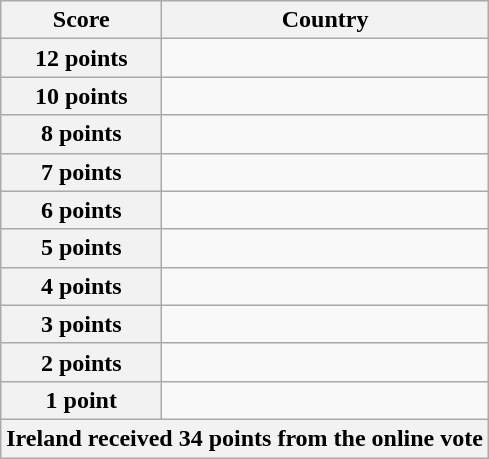<table class="wikitable">
<tr>
<th scope="col" width="33%">Score</th>
<th scope="col">Country</th>
</tr>
<tr>
<th scope="row">12 points</th>
<td></td>
</tr>
<tr>
<th scope="row">10 points</th>
<td></td>
</tr>
<tr>
<th scope="row">8 points</th>
<td></td>
</tr>
<tr>
<th scope="row">7 points</th>
<td></td>
</tr>
<tr>
<th scope="row">6 points</th>
<td></td>
</tr>
<tr>
<th scope="row">5 points</th>
<td></td>
</tr>
<tr>
<th scope="row">4 points</th>
<td></td>
</tr>
<tr>
<th scope="row">3 points</th>
<td></td>
</tr>
<tr>
<th scope="row">2 points</th>
<td></td>
</tr>
<tr>
<th scope="row">1 point</th>
<td></td>
</tr>
<tr>
<th colspan="2">Ireland received 34 points from the online vote</th>
</tr>
</table>
